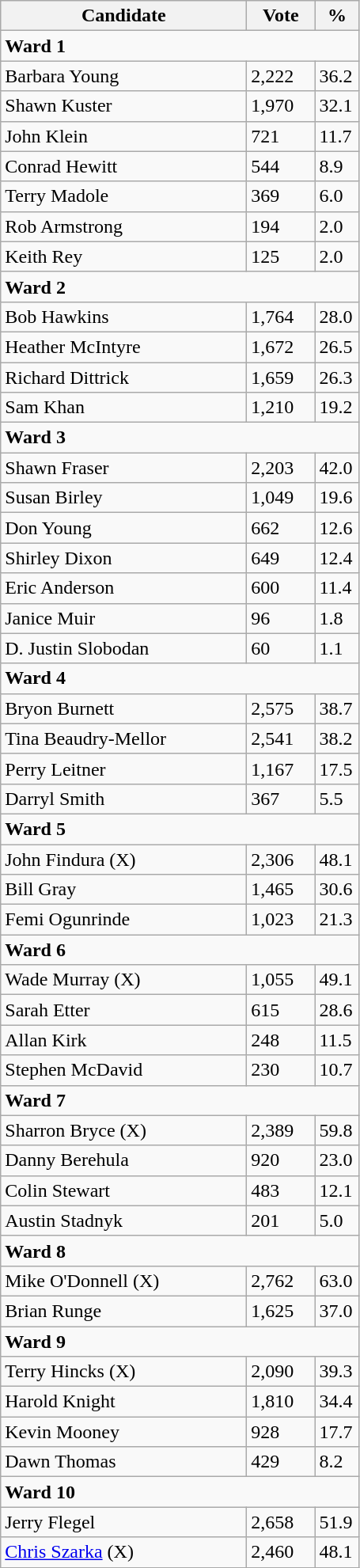<table class="wikitable">
<tr>
<th bgcolor="#DDDDFF" width="200px">Candidate</th>
<th bgcolor="#DDDDFF" width="50px">Vote</th>
<th bgcolor="#DDDDFF" width="30px">%</th>
</tr>
<tr>
<td colspan="4"><strong>Ward 1</strong></td>
</tr>
<tr>
<td>Barbara Young</td>
<td>2,222</td>
<td>36.2</td>
</tr>
<tr>
<td>Shawn Kuster</td>
<td>1,970</td>
<td>32.1</td>
</tr>
<tr>
<td>John Klein</td>
<td>721</td>
<td>11.7</td>
</tr>
<tr>
<td>Conrad Hewitt</td>
<td>544</td>
<td>8.9</td>
</tr>
<tr>
<td>Terry Madole</td>
<td>369</td>
<td>6.0</td>
</tr>
<tr>
<td>Rob Armstrong</td>
<td>194</td>
<td>2.0</td>
</tr>
<tr>
<td>Keith Rey</td>
<td>125</td>
<td>2.0</td>
</tr>
<tr>
<td colspan="4"><strong>Ward 2</strong></td>
</tr>
<tr>
<td>Bob Hawkins</td>
<td>1,764</td>
<td>28.0</td>
</tr>
<tr>
<td>Heather McIntyre</td>
<td>1,672</td>
<td>26.5</td>
</tr>
<tr>
<td>Richard Dittrick</td>
<td>1,659</td>
<td>26.3</td>
</tr>
<tr>
<td>Sam Khan</td>
<td>1,210</td>
<td>19.2</td>
</tr>
<tr>
<td colspan="4"><strong>Ward 3</strong></td>
</tr>
<tr>
<td>Shawn Fraser</td>
<td>2,203</td>
<td>42.0</td>
</tr>
<tr>
<td>Susan Birley</td>
<td>1,049</td>
<td>19.6</td>
</tr>
<tr>
<td>Don Young</td>
<td>662</td>
<td>12.6</td>
</tr>
<tr>
<td>Shirley Dixon</td>
<td>649</td>
<td>12.4</td>
</tr>
<tr>
<td>Eric Anderson</td>
<td>600</td>
<td>11.4</td>
</tr>
<tr>
<td>Janice Muir</td>
<td>96</td>
<td>1.8</td>
</tr>
<tr>
<td>D. Justin Slobodan</td>
<td>60</td>
<td>1.1</td>
</tr>
<tr>
<td colspan="4"><strong>Ward 4</strong></td>
</tr>
<tr>
<td>Bryon Burnett</td>
<td>2,575</td>
<td>38.7</td>
</tr>
<tr>
<td>Tina Beaudry-Mellor</td>
<td>2,541</td>
<td>38.2</td>
</tr>
<tr>
<td>Perry Leitner</td>
<td>1,167</td>
<td>17.5</td>
</tr>
<tr>
<td>Darryl Smith</td>
<td>367</td>
<td>5.5</td>
</tr>
<tr>
<td colspan="4"><strong>Ward 5</strong></td>
</tr>
<tr>
<td>John Findura (X)</td>
<td>2,306</td>
<td>48.1</td>
</tr>
<tr>
<td>Bill Gray</td>
<td>1,465</td>
<td>30.6</td>
</tr>
<tr>
<td>Femi Ogunrinde</td>
<td>1,023</td>
<td>21.3</td>
</tr>
<tr>
<td colspan="4"><strong>Ward 6</strong></td>
</tr>
<tr>
<td>Wade Murray (X)</td>
<td>1,055</td>
<td>49.1</td>
</tr>
<tr>
<td>Sarah Etter</td>
<td>615</td>
<td>28.6</td>
</tr>
<tr>
<td>Allan Kirk</td>
<td>248</td>
<td>11.5</td>
</tr>
<tr>
<td>Stephen McDavid</td>
<td>230</td>
<td>10.7</td>
</tr>
<tr>
<td colspan="4"><strong>Ward 7</strong></td>
</tr>
<tr>
<td>Sharron Bryce (X)</td>
<td>2,389</td>
<td>59.8</td>
</tr>
<tr>
<td>Danny Berehula</td>
<td>920</td>
<td>23.0</td>
</tr>
<tr>
<td>Colin Stewart</td>
<td>483</td>
<td>12.1</td>
</tr>
<tr>
<td>Austin Stadnyk</td>
<td>201</td>
<td>5.0</td>
</tr>
<tr>
<td colspan="4"><strong>Ward 8</strong></td>
</tr>
<tr>
<td>Mike O'Donnell (X)</td>
<td>2,762</td>
<td>63.0</td>
</tr>
<tr>
<td>Brian Runge</td>
<td>1,625</td>
<td>37.0</td>
</tr>
<tr>
<td colspan="4"><strong>Ward 9</strong></td>
</tr>
<tr>
<td>Terry Hincks (X)</td>
<td>2,090</td>
<td>39.3</td>
</tr>
<tr>
<td>Harold Knight</td>
<td>1,810</td>
<td>34.4</td>
</tr>
<tr>
<td>Kevin Mooney</td>
<td>928</td>
<td>17.7</td>
</tr>
<tr>
<td>Dawn Thomas</td>
<td>429</td>
<td>8.2</td>
</tr>
<tr>
<td colspan="4"><strong>Ward 10</strong></td>
</tr>
<tr>
<td>Jerry Flegel</td>
<td>2,658</td>
<td>51.9</td>
</tr>
<tr>
<td><a href='#'>Chris Szarka</a> (X)</td>
<td>2,460</td>
<td>48.1</td>
</tr>
</table>
